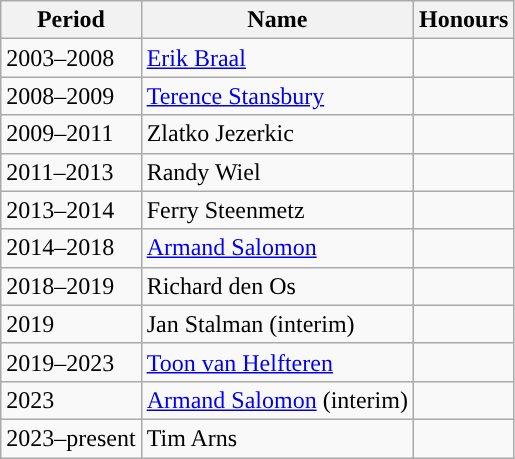<table class="wikitable">
<tr>
<th>Period</th>
<th>Name</th>
<th>Honours</th>
</tr>
<tr>
<td>2003–2008</td>
<td> <a href='#'>Erik Braal</a></td>
<td></td>
</tr>
<tr>
<td>2008–2009</td>
<td> <a href='#'>Terence Stansbury</a></td>
<td></td>
</tr>
<tr>
<td>2009–2011</td>
<td> Zlatko Jezerkic</td>
<td></td>
</tr>
<tr>
<td>2011–2013</td>
<td> Randy Wiel</td>
<td></td>
</tr>
<tr>
<td>2013–2014</td>
<td> Ferry Steenmetz</td>
<td></td>
</tr>
<tr>
<td>2014–2018</td>
<td> <a href='#'>Armand Salomon</a></td>
<td></td>
</tr>
<tr>
<td>2018–2019</td>
<td> Richard den Os</td>
<td></td>
</tr>
<tr>
<td>2019</td>
<td> Jan Stalman (interim)</td>
<td></td>
</tr>
<tr>
<td>2019–2023</td>
<td> <a href='#'>Toon van Helfteren</a></td>
<td></td>
</tr>
<tr>
<td>2023</td>
<td> <a href='#'>Armand Salomon</a> (interim)</td>
<td></td>
</tr>
<tr>
<td>2023–present</td>
<td> Tim Arns</td>
<td></td>
</tr>
</table>
